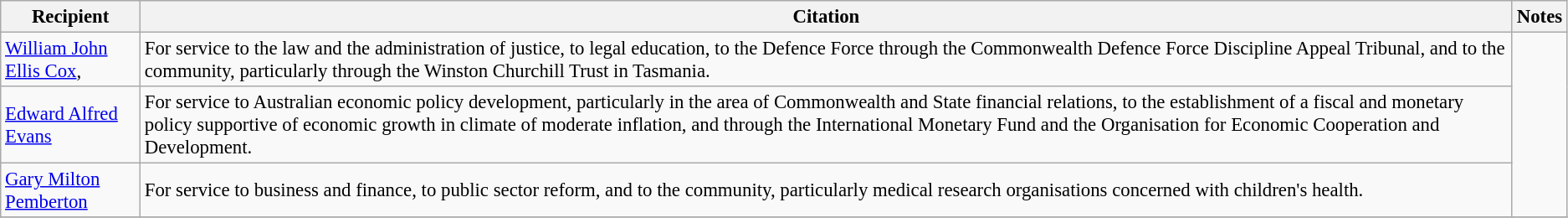<table class="wikitable" style="font-size:95%;">
<tr>
<th>Recipient</th>
<th>Citation</th>
<th>Notes</th>
</tr>
<tr>
<td> <a href='#'>William John Ellis Cox</a>, </td>
<td>For service to the law and the administration of justice, to legal education, to the Defence Force through the Commonwealth Defence Force Discipline Appeal Tribunal, and to the community, particularly through the Winston Churchill Trust in Tasmania.</td>
<td rowspan=3></td>
</tr>
<tr>
<td><a href='#'>Edward Alfred Evans</a></td>
<td>For service to Australian economic policy development, particularly in the area of Commonwealth and State financial relations, to the establishment of a fiscal and monetary policy supportive of economic growth in climate of moderate inflation, and through the International Monetary Fund and the Organisation for Economic Cooperation and Development.</td>
</tr>
<tr>
<td><a href='#'>Gary Milton Pemberton</a></td>
<td>For service to business and finance, to public sector reform, and to the community, particularly medical research organisations concerned with children's health.</td>
</tr>
<tr>
</tr>
</table>
